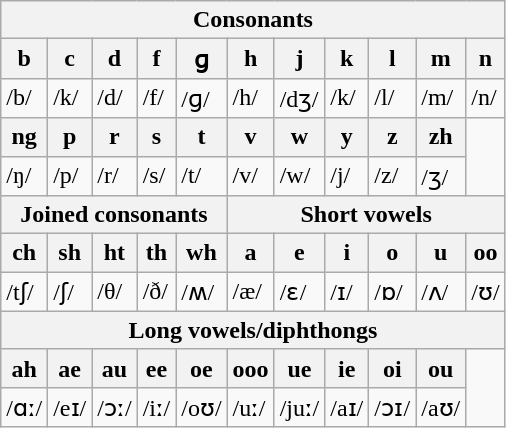<table class="wikitable">
<tr>
<th colspan=11>Consonants</th>
</tr>
<tr>
<th>b</th>
<th>c</th>
<th>d</th>
<th>f</th>
<th>ɡ</th>
<th>h</th>
<th>j</th>
<th>k</th>
<th>l</th>
<th>m</th>
<th>n</th>
</tr>
<tr>
<td>/b/</td>
<td>/k/</td>
<td>/d/</td>
<td>/f/</td>
<td>/ɡ/</td>
<td>/h/</td>
<td>/dʒ/</td>
<td>/k/</td>
<td>/l/</td>
<td>/m/</td>
<td>/n/</td>
</tr>
<tr>
<th>ng</th>
<th>p</th>
<th>r</th>
<th>s</th>
<th>t</th>
<th>v</th>
<th>w</th>
<th>y</th>
<th>z</th>
<th>zh</th>
</tr>
<tr>
<td>/ŋ/</td>
<td>/p/</td>
<td>/r/</td>
<td>/s/</td>
<td>/t/</td>
<td>/v/</td>
<td>/w/</td>
<td>/j/</td>
<td>/z/</td>
<td>/ʒ/</td>
</tr>
<tr>
<th colspan=5>Joined consonants</th>
<th colspan=6>Short vowels</th>
</tr>
<tr>
<th>ch</th>
<th>sh</th>
<th>ht</th>
<th>th</th>
<th>wh</th>
<th>a</th>
<th>e</th>
<th>i</th>
<th>o</th>
<th>u</th>
<th>oo</th>
</tr>
<tr>
<td>/tʃ/</td>
<td>/ʃ/</td>
<td>/θ/</td>
<td>/ð/</td>
<td>/ʍ/</td>
<td>/æ/</td>
<td>/ɛ/</td>
<td>/ɪ/</td>
<td>/ɒ/</td>
<td>/ʌ/</td>
<td>/ʊ/</td>
</tr>
<tr>
<th colspan=11>Long vowels/diphthongs</th>
</tr>
<tr>
<th>ah</th>
<th>ae</th>
<th>au</th>
<th>ee</th>
<th>oe</th>
<th>ooo</th>
<th>ue</th>
<th>ie</th>
<th>oi</th>
<th>ou</th>
</tr>
<tr>
<td>/ɑː/</td>
<td>/eɪ/</td>
<td>/ɔː/</td>
<td>/iː/</td>
<td>/oʊ/</td>
<td>/uː/</td>
<td>/juː/</td>
<td>/aɪ/</td>
<td>/ɔɪ/</td>
<td>/aʊ/</td>
</tr>
</table>
